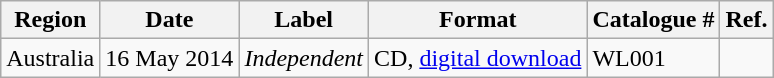<table class="wikitable">
<tr>
<th>Region</th>
<th>Date</th>
<th>Label</th>
<th>Format</th>
<th>Catalogue #</th>
<th>Ref.</th>
</tr>
<tr>
<td rowspan="1">Australia</td>
<td>16 May 2014</td>
<td rowspan="1"><em>Independent</em></td>
<td rowspan="1">CD, <a href='#'>digital download</a></td>
<td rowspan="1">WL001</td>
<td></td>
</tr>
</table>
